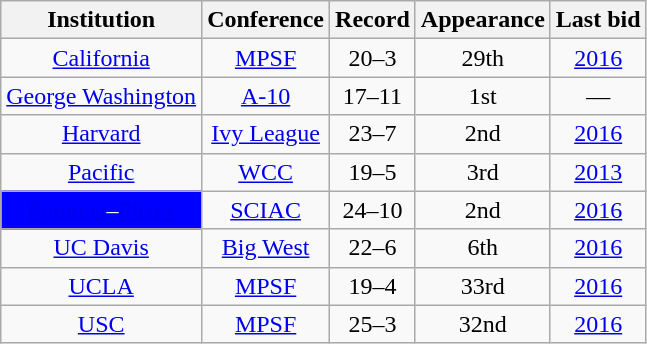<table class="wikitable" style="text-align:center">
<tr>
<th>Institution</th>
<th>Conference</th>
<th>Record</th>
<th>Appearance</th>
<th>Last bid</th>
</tr>
<tr>
<td align=center style=><a href='#'><span>California</span></a></td>
<td><a href='#'>MPSF</a></td>
<td>20–3</td>
<td>29th</td>
<td><a href='#'>2016</a></td>
</tr>
<tr>
<td align=center style=><a href='#'><span>George Washington</span></a></td>
<td><a href='#'>A-10</a></td>
<td>17–11</td>
<td>1st</td>
<td>—</td>
</tr>
<tr>
<td align=center style=><a href='#'><span>Harvard</span></a></td>
<td><a href='#'>Ivy League</a></td>
<td>23–7</td>
<td>2nd</td>
<td><a href='#'>2016</a></td>
</tr>
<tr>
<td align=center style=><a href='#'><span>Pacific</span></a></td>
<td><a href='#'>WCC</a></td>
<td>19–5</td>
<td>3rd</td>
<td><a href='#'>2013</a></td>
</tr>
<tr>
<td align=center style="background-color:#0000FF;color:#FFFFFF;"><a href='#'><span>Pomona</span></a>–<a href='#'><span>Pitzer</span></a></td>
<td><a href='#'>SCIAC</a></td>
<td>24–10</td>
<td>2nd</td>
<td><a href='#'>2016</a></td>
</tr>
<tr>
<td align=center style=><a href='#'><span>UC Davis</span></a></td>
<td><a href='#'>Big West</a></td>
<td>22–6</td>
<td>6th</td>
<td><a href='#'>2016</a></td>
</tr>
<tr>
<td align=center style=><a href='#'><span>UCLA</span></a></td>
<td><a href='#'>MPSF</a></td>
<td>19–4</td>
<td>33rd</td>
<td><a href='#'>2016</a></td>
</tr>
<tr>
<td align=center style=><a href='#'><span>USC</span></a></td>
<td><a href='#'>MPSF</a></td>
<td>25–3</td>
<td>32nd</td>
<td><a href='#'>2016</a></td>
</tr>
</table>
